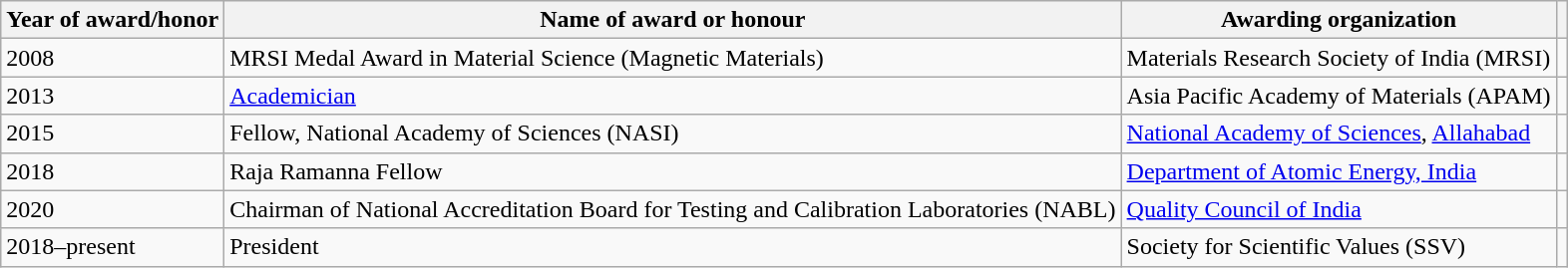<table class="wikitable sortable">
<tr>
<th>Year of award/honor</th>
<th>Name of award or honour</th>
<th>Awarding organization</th>
<th></th>
</tr>
<tr>
<td>2008</td>
<td>MRSI Medal Award in Material Science (Magnetic Materials)</td>
<td>Materials Research Society of India (MRSI)</td>
<td></td>
</tr>
<tr>
<td>2013</td>
<td><a href='#'>Academician</a></td>
<td>Asia Pacific Academy of Materials (APAM)</td>
<td></td>
</tr>
<tr>
<td>2015</td>
<td>Fellow, National Academy of Sciences (NASI)</td>
<td><a href='#'>National Academy of Sciences</a>, <a href='#'>Allahabad</a></td>
<td></td>
</tr>
<tr>
<td>2018</td>
<td>Raja Ramanna Fellow</td>
<td><a href='#'>Department of Atomic Energy, India</a></td>
<td></td>
</tr>
<tr>
<td>2020</td>
<td>Chairman of National Accreditation Board for Testing and Calibration Laboratories (NABL)</td>
<td><a href='#'>Quality Council of India</a></td>
<td></td>
</tr>
<tr>
<td>2018–present</td>
<td>President</td>
<td>Society for Scientific Values (SSV)</td>
<td></td>
</tr>
</table>
